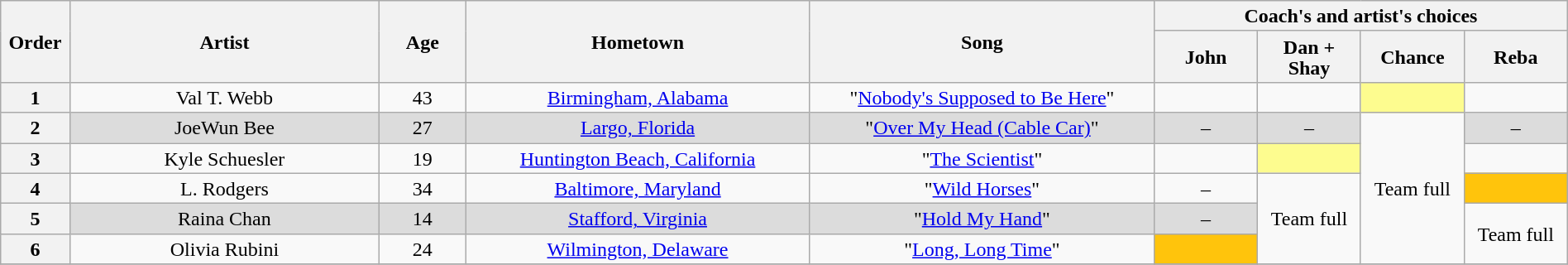<table class="wikitable" style="text-align:center; line-height:17px; width:100%">
<tr>
<th scope="col" rowspan="2" style="width:04%">Order</th>
<th scope="col" rowspan="2" style="width:18%">Artist</th>
<th scope="col" rowspan="2" style="width:05%">Age</th>
<th scope="col" rowspan="2" style="width:20%">Hometown</th>
<th scope="col" rowspan="2" style="width:20%">Song</th>
<th scope="col" colspan="4" style="width:24%">Coach's and artist's choices</th>
</tr>
<tr>
<th style="width:06%">John</th>
<th style="width:06%">Dan + Shay</th>
<th style="width:06%">Chance</th>
<th style="width:06%">Reba</th>
</tr>
<tr>
<th>1</th>
<td>Val T. Webb</td>
<td>43</td>
<td><a href='#'>Birmingham, Alabama</a></td>
<td>"<a href='#'>Nobody's Supposed to Be Here</a>"</td>
<td><em></em></td>
<td><em></em></td>
<td style="background:#fdfc8f"><em></em></td>
<td><em></em></td>
</tr>
<tr>
<th>2</th>
<td style="background:#DCDCDC">JoeWun Bee</td>
<td style="background:#DCDCDC">27</td>
<td style="background:#DCDCDC"><a href='#'>Largo, Florida</a></td>
<td style="background:#DCDCDC">"<a href='#'>Over My Head (Cable Car)</a>"</td>
<td style="background:#DCDCDC">–</td>
<td style="background:#DCDCDC">–</td>
<td rowspan="5">Team full</td>
<td style="background:#DCDCDC">–</td>
</tr>
<tr>
<th>3</th>
<td>Kyle Schuesler</td>
<td>19</td>
<td><a href='#'>Huntington Beach, California</a></td>
<td>"<a href='#'>The Scientist</a>"</td>
<td><em></em></td>
<td style="background:#fdfc8f"><em></em></td>
<td><em></em></td>
</tr>
<tr>
<th>4</th>
<td>L. Rodgers</td>
<td>34</td>
<td><a href='#'>Baltimore, Maryland</a></td>
<td>"<a href='#'>Wild Horses</a>"</td>
<td>–</td>
<td rowspan="3">Team full</td>
<td style="background:#ffc40c"><em></em></td>
</tr>
<tr>
<th>5</th>
<td style="background:#DCDCDC">Raina Chan</td>
<td style="background:#DCDCDC">14</td>
<td style="background:#DCDCDC"><a href='#'>Stafford, Virginia</a></td>
<td style="background:#DCDCDC">"<a href='#'>Hold My Hand</a>"</td>
<td style="background:#DCDCDC">–</td>
<td rowspan="2">Team full</td>
</tr>
<tr>
<th>6</th>
<td>Olivia Rubini</td>
<td>24</td>
<td><a href='#'>Wilmington, Delaware</a></td>
<td>"<a href='#'>Long, Long Time</a>"</td>
<td style="background:#ffc40c"><em></em></td>
</tr>
<tr>
</tr>
</table>
